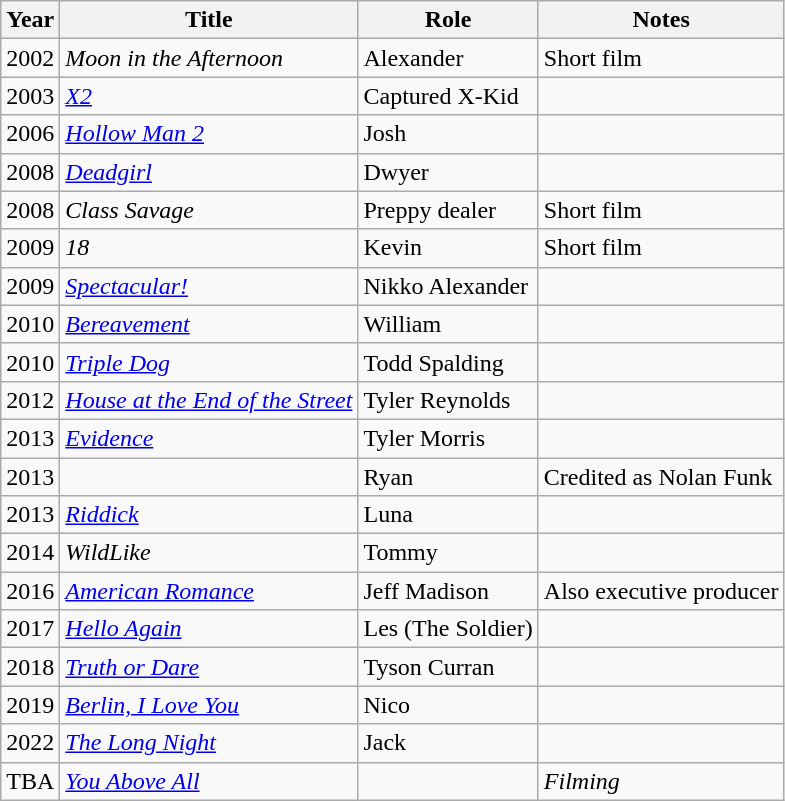<table class="wikitable sortable">
<tr>
<th>Year</th>
<th>Title</th>
<th>Role</th>
<th class="unsortable">Notes</th>
</tr>
<tr>
<td>2002</td>
<td><em>Moon in the Afternoon</em></td>
<td>Alexander</td>
<td>Short film</td>
</tr>
<tr>
<td>2003</td>
<td><em><a href='#'>X2</a></em></td>
<td>Captured X-Kid</td>
<td></td>
</tr>
<tr>
<td>2006</td>
<td><em><a href='#'>Hollow Man 2</a></em></td>
<td>Josh</td>
<td></td>
</tr>
<tr>
<td>2008</td>
<td><em><a href='#'>Deadgirl</a></em></td>
<td>Dwyer</td>
<td></td>
</tr>
<tr>
<td>2008</td>
<td><em>Class Savage</em></td>
<td>Preppy dealer</td>
<td>Short film</td>
</tr>
<tr>
<td>2009</td>
<td><em>18</em></td>
<td>Kevin</td>
<td>Short film</td>
</tr>
<tr>
<td>2009</td>
<td><em><a href='#'>Spectacular!</a></em></td>
<td>Nikko Alexander</td>
<td></td>
</tr>
<tr>
<td>2010</td>
<td><em><a href='#'>Bereavement</a></em></td>
<td>William</td>
<td></td>
</tr>
<tr>
<td>2010</td>
<td><em><a href='#'>Triple Dog</a></em></td>
<td>Todd Spalding</td>
<td></td>
</tr>
<tr>
<td>2012</td>
<td><em><a href='#'>House at the End of the Street</a></em></td>
<td>Tyler Reynolds</td>
<td></td>
</tr>
<tr>
<td>2013</td>
<td><em><a href='#'>Evidence</a></em></td>
<td>Tyler Morris</td>
<td></td>
</tr>
<tr>
<td>2013</td>
<td><em></em></td>
<td>Ryan</td>
<td>Credited as Nolan Funk</td>
</tr>
<tr>
<td>2013</td>
<td><em><a href='#'>Riddick</a></em></td>
<td>Luna</td>
<td></td>
</tr>
<tr>
<td>2014</td>
<td><em>WildLike</em></td>
<td>Tommy</td>
<td></td>
</tr>
<tr>
<td>2016</td>
<td><em><a href='#'>American Romance</a></em></td>
<td>Jeff Madison</td>
<td>Also executive producer</td>
</tr>
<tr>
<td>2017</td>
<td><em><a href='#'>Hello Again</a></em></td>
<td>Les (The Soldier)</td>
<td></td>
</tr>
<tr>
<td>2018</td>
<td><em><a href='#'>Truth or Dare</a></em></td>
<td>Tyson Curran</td>
<td></td>
</tr>
<tr>
<td>2019</td>
<td><em><a href='#'>Berlin, I Love You</a></em></td>
<td>Nico</td>
<td></td>
</tr>
<tr>
<td>2022</td>
<td data-sort-value="Long Night, The"><em><a href='#'>The Long Night</a></em></td>
<td>Jack</td>
<td></td>
</tr>
<tr>
<td>TBA</td>
<td><em><a href='#'>You Above All</a></em></td>
<td></td>
<td><em>Filming</em></td>
</tr>
</table>
